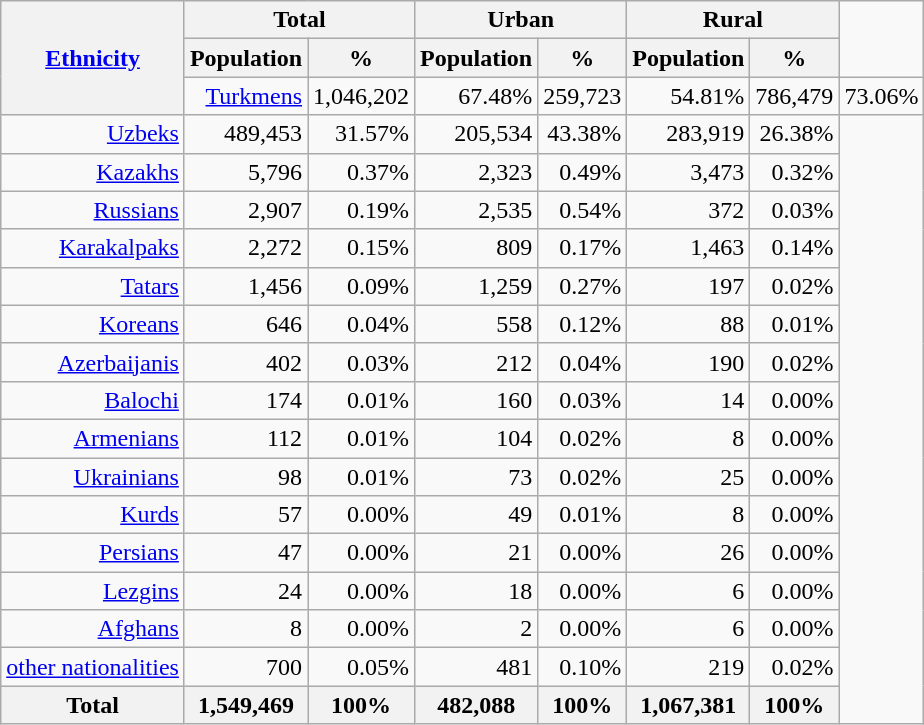<table class="wikitable sortable" style="text-align:right">
<tr>
<th rowspan="3"><a href='#'>Ethnicity</a></th>
<th colspan="2">Total</th>
<th colspan="2">Urban</th>
<th colspan="2">Rural</th>
</tr>
<tr>
<th>Population</th>
<th>%</th>
<th>Population</th>
<th>%</th>
<th>Population</th>
<th>%</th>
</tr>
<tr>
<td><a href='#'>Turkmens</a></td>
<td>1,046,202</td>
<td>67.48%</td>
<td>259,723</td>
<td>54.81%</td>
<td>786,479</td>
<td>73.06%</td>
</tr>
<tr>
<td><a href='#'>Uzbeks</a></td>
<td>489,453</td>
<td>31.57%</td>
<td>205,534</td>
<td>43.38%</td>
<td>283,919</td>
<td>26.38%</td>
</tr>
<tr>
<td><a href='#'>Kazakhs</a></td>
<td>5,796</td>
<td>0.37%</td>
<td>2,323</td>
<td>0.49%</td>
<td>3,473</td>
<td>0.32%</td>
</tr>
<tr>
<td><a href='#'>Russians</a></td>
<td>2,907</td>
<td>0.19%</td>
<td>2,535</td>
<td>0.54%</td>
<td>372</td>
<td>0.03%</td>
</tr>
<tr>
<td><a href='#'>Karakalpaks</a></td>
<td>2,272</td>
<td>0.15%</td>
<td>809</td>
<td>0.17%</td>
<td>1,463</td>
<td>0.14%</td>
</tr>
<tr>
<td><a href='#'>Tatars</a></td>
<td>1,456</td>
<td>0.09%</td>
<td>1,259</td>
<td>0.27%</td>
<td>197</td>
<td>0.02%</td>
</tr>
<tr>
<td><a href='#'>Koreans</a></td>
<td>646</td>
<td>0.04%</td>
<td>558</td>
<td>0.12%</td>
<td>88</td>
<td>0.01%</td>
</tr>
<tr>
<td><a href='#'>Azerbaijanis</a></td>
<td>402</td>
<td>0.03%</td>
<td>212</td>
<td>0.04%</td>
<td>190</td>
<td>0.02%</td>
</tr>
<tr>
<td><a href='#'>Balochi</a></td>
<td>174</td>
<td>0.01%</td>
<td>160</td>
<td>0.03%</td>
<td>14</td>
<td>0.00%</td>
</tr>
<tr>
<td><a href='#'>Armenians</a></td>
<td>112</td>
<td>0.01%</td>
<td>104</td>
<td>0.02%</td>
<td>8</td>
<td>0.00%</td>
</tr>
<tr>
<td><a href='#'>Ukrainians</a></td>
<td>98</td>
<td>0.01%</td>
<td>73</td>
<td>0.02%</td>
<td>25</td>
<td>0.00%</td>
</tr>
<tr>
<td><a href='#'>Kurds</a></td>
<td>57</td>
<td>0.00%</td>
<td>49</td>
<td>0.01%</td>
<td>8</td>
<td>0.00%</td>
</tr>
<tr>
<td><a href='#'>Persians</a></td>
<td>47</td>
<td>0.00%</td>
<td>21</td>
<td>0.00%</td>
<td>26</td>
<td>0.00%</td>
</tr>
<tr>
<td><a href='#'>Lezgins</a></td>
<td>24</td>
<td>0.00%</td>
<td>18</td>
<td>0.00%</td>
<td>6</td>
<td>0.00%</td>
</tr>
<tr>
<td><a href='#'>Afghans</a></td>
<td>8</td>
<td>0.00%</td>
<td>2</td>
<td>0.00%</td>
<td>6</td>
<td>0.00%</td>
</tr>
<tr>
<td><a href='#'>other nationalities</a></td>
<td>700</td>
<td>0.05%</td>
<td>481</td>
<td>0.10%</td>
<td>219</td>
<td>0.02%</td>
</tr>
<tr class="sortbottom">
<th><strong>Total</strong></th>
<th><strong>1,549,469</strong></th>
<th><strong>100%</strong></th>
<th><strong>482,088</strong></th>
<th><strong>100%</strong></th>
<th><strong>1,067,381</strong></th>
<th><strong>100%</strong></th>
</tr>
</table>
